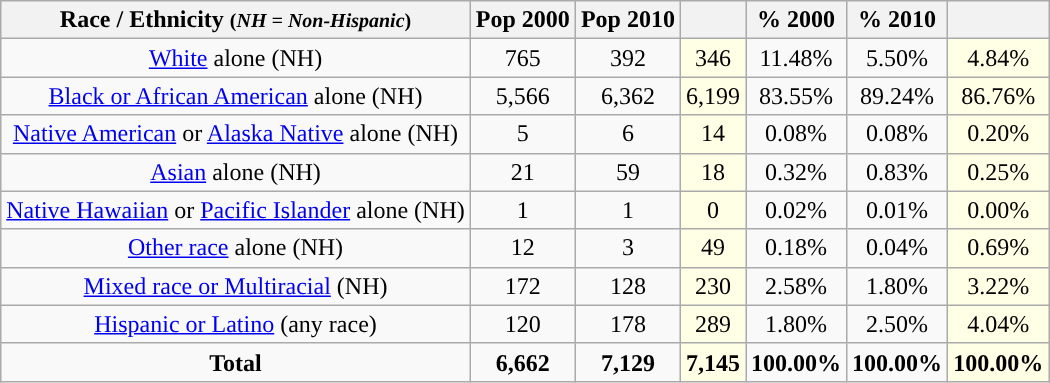<table class="wikitable" style="text-align:center;">
<tr>
<th>Race / Ethnicity <small>(<em>NH = Non-Hispanic</em>)</small></th>
<th>Pop 2000</th>
<th>Pop 2010</th>
<th></th>
<th>% 2000</th>
<th>% 2010</th>
<th></th>
</tr>
<tr>
<td><a href='#'>White</a> alone (NH)</td>
<td>765</td>
<td>392</td>
<td style='background: #ffffe6;'>346</td>
<td>11.48%</td>
<td>5.50%</td>
<td style='background: #ffffe6;'>4.84%</td>
</tr>
<tr>
<td><a href='#'>Black or African American</a> alone (NH)</td>
<td>5,566</td>
<td>6,362</td>
<td style='background: #ffffe6;'>6,199</td>
<td>83.55%</td>
<td>89.24%</td>
<td style='background: #ffffe6;'>86.76%</td>
</tr>
<tr>
<td><a href='#'>Native American</a> or <a href='#'>Alaska Native</a> alone (NH)</td>
<td>5</td>
<td>6</td>
<td style='background: #ffffe6;'>14</td>
<td>0.08%</td>
<td>0.08%</td>
<td style='background: #ffffe6;'>0.20%</td>
</tr>
<tr>
<td><a href='#'>Asian</a> alone (NH)</td>
<td>21</td>
<td>59</td>
<td style='background: #ffffe6;'>18</td>
<td>0.32%</td>
<td>0.83%</td>
<td style='background: #ffffe6;'>0.25%</td>
</tr>
<tr>
<td><a href='#'>Native Hawaiian</a> or <a href='#'>Pacific Islander</a> alone (NH)</td>
<td>1</td>
<td>1</td>
<td style='background: #ffffe6;'>0</td>
<td>0.02%</td>
<td>0.01%</td>
<td style='background: #ffffe6;'>0.00%</td>
</tr>
<tr>
<td><a href='#'>Other race</a> alone (NH)</td>
<td>12</td>
<td>3</td>
<td style='background: #ffffe6;'>49</td>
<td>0.18%</td>
<td>0.04%</td>
<td style='background: #ffffe6;'>0.69%</td>
</tr>
<tr>
<td><a href='#'>Mixed race or Multiracial</a> (NH)</td>
<td>172</td>
<td>128</td>
<td style='background: #ffffe6;'>230</td>
<td>2.58%</td>
<td>1.80%</td>
<td style='background: #ffffe6;'>3.22%</td>
</tr>
<tr>
<td><a href='#'>Hispanic or Latino</a> (any race)</td>
<td>120</td>
<td>178</td>
<td style='background: #ffffe6;'>289</td>
<td>1.80%</td>
<td>2.50%</td>
<td style='background: #ffffe6;'>4.04%</td>
</tr>
<tr>
<td><strong>Total</strong></td>
<td><strong>6,662</strong></td>
<td><strong>7,129</strong></td>
<td style='background: #ffffe6;'><strong>7,145</strong></td>
<td><strong>100.00%</strong></td>
<td><strong>100.00%</strong></td>
<td style='background: #ffffe6;'><strong>100.00%</strong></td>
</tr>
</table>
